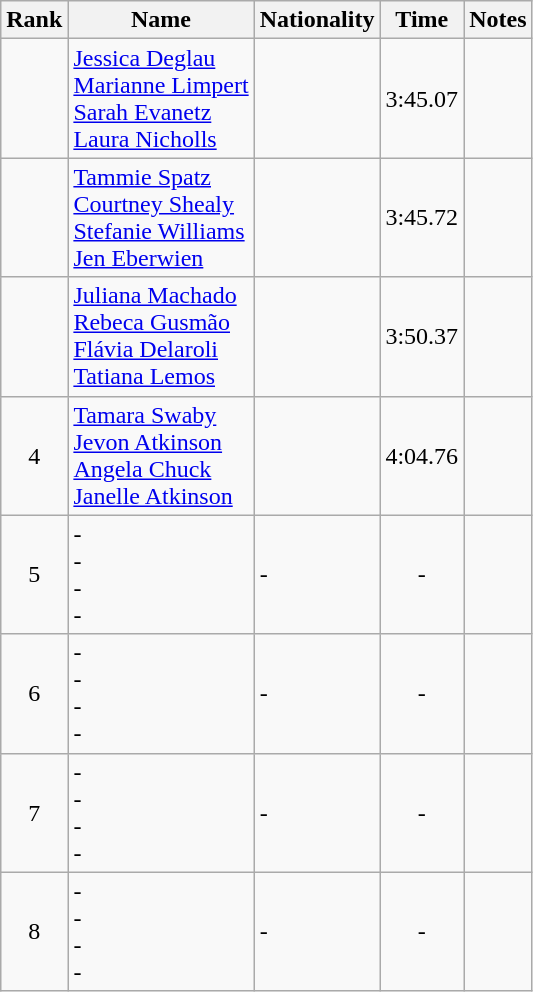<table class="wikitable sortable" style="text-align:center">
<tr>
<th>Rank</th>
<th>Name</th>
<th>Nationality</th>
<th>Time</th>
<th>Notes</th>
</tr>
<tr>
<td></td>
<td align=left><a href='#'>Jessica Deglau</a> <br> <a href='#'>Marianne Limpert</a> <br> <a href='#'>Sarah Evanetz</a> <br> <a href='#'>Laura Nicholls</a></td>
<td align=left></td>
<td>3:45.07</td>
<td></td>
</tr>
<tr>
<td></td>
<td align=left><a href='#'>Tammie Spatz</a> <br> <a href='#'>Courtney Shealy</a> <br> <a href='#'>Stefanie Williams</a> <br> <a href='#'>Jen Eberwien</a></td>
<td align=left></td>
<td>3:45.72</td>
<td></td>
</tr>
<tr>
<td></td>
<td align=left><a href='#'>Juliana Machado</a> <br> <a href='#'>Rebeca Gusmão</a> <br> <a href='#'>Flávia Delaroli</a> <br> <a href='#'>Tatiana Lemos</a></td>
<td align=left></td>
<td>3:50.37</td>
<td></td>
</tr>
<tr>
<td>4</td>
<td align=left><a href='#'>Tamara Swaby</a> <br> <a href='#'>Jevon Atkinson</a> <br> <a href='#'>Angela Chuck</a> <br> <a href='#'>Janelle Atkinson</a></td>
<td align=left></td>
<td>4:04.76</td>
<td></td>
</tr>
<tr>
<td>5</td>
<td align=left>- <br> - <br> - <br> -</td>
<td align=left>-</td>
<td>-</td>
<td></td>
</tr>
<tr>
<td>6</td>
<td align=left>- <br> - <br> - <br> -</td>
<td align=left>-</td>
<td>-</td>
<td></td>
</tr>
<tr>
<td>7</td>
<td align=left>- <br> - <br> - <br> -</td>
<td align=left>-</td>
<td>-</td>
<td></td>
</tr>
<tr>
<td>8</td>
<td align=left>- <br> - <br> - <br> -</td>
<td align=left>-</td>
<td>-</td>
<td></td>
</tr>
</table>
